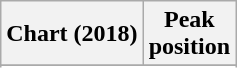<table class="wikitable sortable plainrowheaders" style="text-align:center">
<tr>
<th scope="col">Chart (2018)</th>
<th scope="col">Peak<br>position</th>
</tr>
<tr>
</tr>
<tr>
</tr>
<tr>
</tr>
</table>
